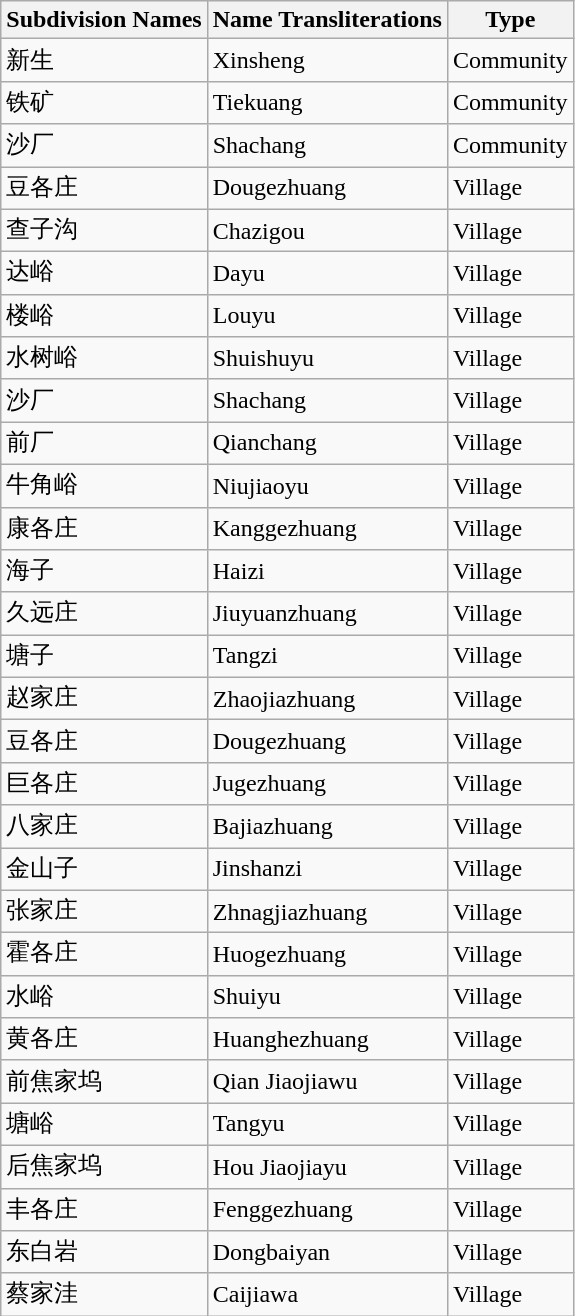<table class="wikitable sortable">
<tr>
<th>Subdivision Names</th>
<th>Name Transliterations</th>
<th>Type</th>
</tr>
<tr>
<td>新生</td>
<td>Xinsheng</td>
<td>Community</td>
</tr>
<tr>
<td>铁矿</td>
<td>Tiekuang</td>
<td>Community</td>
</tr>
<tr>
<td>沙厂</td>
<td>Shachang</td>
<td>Community</td>
</tr>
<tr>
<td>豆各庄</td>
<td>Dougezhuang</td>
<td>Village</td>
</tr>
<tr>
<td>查子沟</td>
<td>Chazigou</td>
<td>Village</td>
</tr>
<tr>
<td>达峪</td>
<td>Dayu</td>
<td>Village</td>
</tr>
<tr>
<td>楼峪</td>
<td>Louyu</td>
<td>Village</td>
</tr>
<tr>
<td>水树峪</td>
<td>Shuishuyu</td>
<td>Village</td>
</tr>
<tr>
<td>沙厂</td>
<td>Shachang</td>
<td>Village</td>
</tr>
<tr>
<td>前厂</td>
<td>Qianchang</td>
<td>Village</td>
</tr>
<tr>
<td>牛角峪</td>
<td>Niujiaoyu</td>
<td>Village</td>
</tr>
<tr>
<td>康各庄</td>
<td>Kanggezhuang</td>
<td>Village</td>
</tr>
<tr>
<td>海子</td>
<td>Haizi</td>
<td>Village</td>
</tr>
<tr>
<td>久远庄</td>
<td>Jiuyuanzhuang</td>
<td>Village</td>
</tr>
<tr>
<td>塘子</td>
<td>Tangzi</td>
<td>Village</td>
</tr>
<tr>
<td>赵家庄</td>
<td>Zhaojiazhuang</td>
<td>Village</td>
</tr>
<tr>
<td>豆各庄</td>
<td>Dougezhuang</td>
<td>Village</td>
</tr>
<tr>
<td>巨各庄</td>
<td>Jugezhuang</td>
<td>Village</td>
</tr>
<tr>
<td>八家庄</td>
<td>Bajiazhuang</td>
<td>Village</td>
</tr>
<tr>
<td>金山子</td>
<td>Jinshanzi</td>
<td>Village</td>
</tr>
<tr>
<td>张家庄</td>
<td>Zhnagjiazhuang</td>
<td>Village</td>
</tr>
<tr>
<td>霍各庄</td>
<td>Huogezhuang</td>
<td>Village</td>
</tr>
<tr>
<td>水峪</td>
<td>Shuiyu</td>
<td>Village</td>
</tr>
<tr>
<td>黄各庄</td>
<td>Huanghezhuang</td>
<td>Village</td>
</tr>
<tr>
<td>前焦家坞</td>
<td>Qian Jiaojiawu</td>
<td>Village</td>
</tr>
<tr>
<td>塘峪</td>
<td>Tangyu</td>
<td>Village</td>
</tr>
<tr>
<td>后焦家坞</td>
<td>Hou Jiaojiayu</td>
<td>Village</td>
</tr>
<tr>
<td>丰各庄</td>
<td>Fenggezhuang</td>
<td>Village</td>
</tr>
<tr>
<td>东白岩</td>
<td>Dongbaiyan</td>
<td>Village</td>
</tr>
<tr>
<td>蔡家洼</td>
<td>Caijiawa</td>
<td>Village</td>
</tr>
</table>
